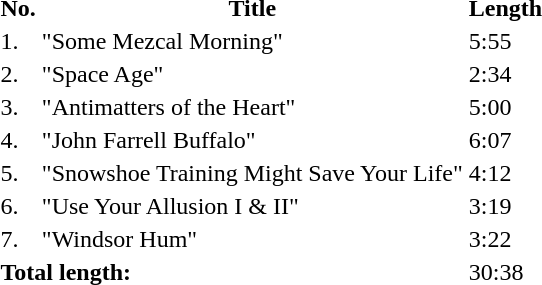<table class="tracklist">
<tr>
<th>No.</th>
<th>Title</th>
<th>Length</th>
</tr>
<tr>
<td>1.</td>
<td>"Some Mezcal Morning"</td>
<td>5:55</td>
</tr>
<tr>
<td>2.</td>
<td>"Space Age"</td>
<td>2:34</td>
</tr>
<tr>
<td>3.</td>
<td>"Antimatters of the Heart"</td>
<td>5:00</td>
</tr>
<tr>
<td>4.</td>
<td>"John Farrell Buffalo"</td>
<td>6:07</td>
</tr>
<tr>
<td>5.</td>
<td>"Snowshoe Training Might Save Your Life"</td>
<td>4:12</td>
</tr>
<tr>
<td>6.</td>
<td>"Use Your Allusion I & II"</td>
<td>3:19</td>
</tr>
<tr>
<td>7.</td>
<td>"Windsor Hum"</td>
<td>3:22</td>
</tr>
<tr>
<td colspan="2"><strong>Total length:</strong></td>
<td>30:38</td>
</tr>
</table>
